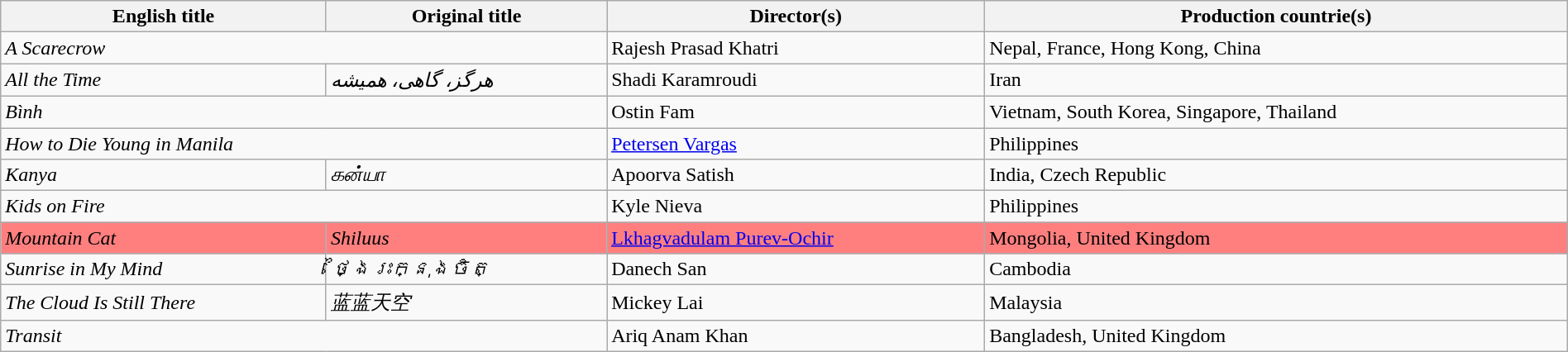<table class="sortable wikitable" style="width:100%; margin-bottom:4px" cellpadding="5">
<tr>
<th scope="col">English title</th>
<th scope="col">Original title</th>
<th scope="col">Director(s)</th>
<th scope="col">Production countrie(s)</th>
</tr>
<tr>
<td colspan="2"><em>A Scarecrow</em></td>
<td>Rajesh Prasad Khatri</td>
<td>Nepal, France, Hong Kong, China</td>
</tr>
<tr>
<td><em>All the Time</em></td>
<td><em>هرگز، گاهی، همیشه</em></td>
<td>Shadi Karamroudi</td>
<td>Iran</td>
</tr>
<tr>
<td colspan="2"><em>Bình</em></td>
<td>Ostin Fam</td>
<td>Vietnam, South Korea, Singapore, Thailand</td>
</tr>
<tr>
<td colspan="2"><em>How to Die Young in Manila</em></td>
<td><a href='#'>Petersen Vargas</a></td>
<td>Philippines</td>
</tr>
<tr>
<td><em>Kanya</em></td>
<td><em>கன்யா</em></td>
<td>Apoorva Satish</td>
<td>India, Czech Republic</td>
</tr>
<tr>
<td colspan="2"><em>Kids on Fire</em></td>
<td>Kyle Nieva</td>
<td>Philippines</td>
</tr>
<tr bgcolor="#FF7F7F">
<td><em>Mountain Cat</em> </td>
<td><em>Shiluus</em></td>
<td><a href='#'>Lkhagvadulam Purev-Ochir</a></td>
<td>Mongolia, United Kingdom</td>
</tr>
<tr>
<td><em>Sunrise in My Mind</em></td>
<td><em>ថ្ងៃរះក្នុងចិត្</em></td>
<td>Danech San</td>
<td>Cambodia</td>
</tr>
<tr>
<td><em>The Cloud Is Still There</em></td>
<td><em>蓝蓝天空</em></td>
<td>Mickey Lai</td>
<td>Malaysia</td>
</tr>
<tr>
<td colspan="2"><em>Transit</em></td>
<td>Ariq Anam Khan</td>
<td>Bangladesh, United Kingdom</td>
</tr>
</table>
